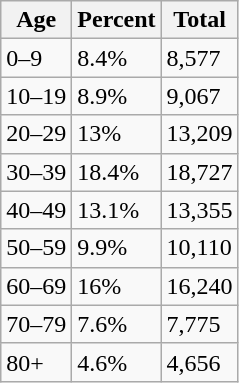<table class="wikitable sortable mw-collapsible">
<tr>
<th>Age</th>
<th>Percent</th>
<th>Total</th>
</tr>
<tr>
<td>0–9</td>
<td>8.4%</td>
<td>8,577</td>
</tr>
<tr>
<td>10–19</td>
<td>8.9%</td>
<td>9,067</td>
</tr>
<tr>
<td>20–29</td>
<td>13%</td>
<td>13,209</td>
</tr>
<tr>
<td>30–39</td>
<td>18.4%</td>
<td>18,727</td>
</tr>
<tr>
<td>40–49</td>
<td>13.1%</td>
<td>13,355</td>
</tr>
<tr>
<td>50–59</td>
<td>9.9%</td>
<td>10,110</td>
</tr>
<tr>
<td>60–69</td>
<td>16%</td>
<td>16,240</td>
</tr>
<tr>
<td>70–79</td>
<td>7.6%</td>
<td>7,775</td>
</tr>
<tr>
<td>80+</td>
<td>4.6%</td>
<td>4,656</td>
</tr>
</table>
